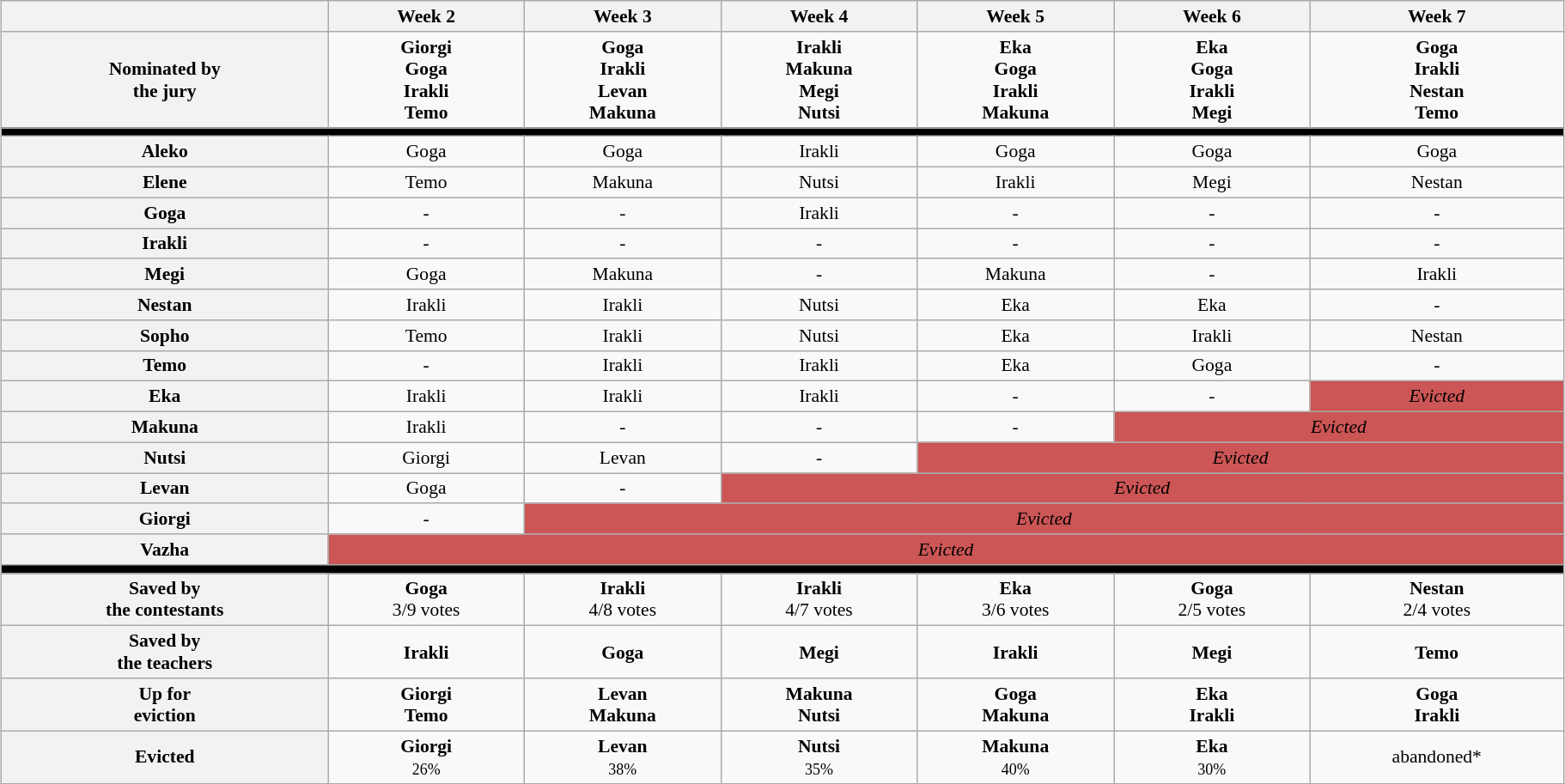<table class="wikitable" style="font-size:90%; text-align:center; width: 96%; margin-left: auto; margin-right: auto;">
<tr>
<th></th>
<th>Week 2</th>
<th>Week 3</th>
<th>Week 4</th>
<th>Week 5</th>
<th>Week 6</th>
<th>Week 7</th>
</tr>
<tr>
<th>Nominated by<br> the jury</th>
<td><strong>Giorgi<br>Goga<br>Irakli<br>Temo</strong></td>
<td><strong>Goga<br>Irakli<br>Levan<br>Makuna</strong></td>
<td><strong>Irakli<br>Makuna<br>Megi<br>Nutsi</strong></td>
<td><strong>Eka<br>Goga<br>Irakli<br>Makuna</strong></td>
<td><strong>Eka<br>Goga<br>Irakli<br>Megi</strong></td>
<td><strong>Goga<br>Irakli<br>Nestan<br>Temo</strong></td>
</tr>
<tr>
<th style="background:#000000;" colspan="11"></th>
</tr>
<tr>
<th>Aleko</th>
<td>Goga</td>
<td>Goga</td>
<td>Irakli</td>
<td>Goga</td>
<td>Goga</td>
<td>Goga</td>
</tr>
<tr>
<th>Elene</th>
<td>Temo</td>
<td>Makuna</td>
<td>Nutsi</td>
<td>Irakli</td>
<td>Megi</td>
<td>Nestan</td>
</tr>
<tr>
<th>Goga</th>
<td>-</td>
<td>-</td>
<td>Irakli</td>
<td>-</td>
<td>-</td>
<td>-</td>
</tr>
<tr>
<th>Irakli</th>
<td>-</td>
<td>-</td>
<td>-</td>
<td>-</td>
<td>-</td>
<td>-</td>
</tr>
<tr>
<th>Megi</th>
<td>Goga</td>
<td>Makuna</td>
<td>-</td>
<td>Makuna</td>
<td>-</td>
<td>Irakli</td>
</tr>
<tr>
<th>Nestan</th>
<td>Irakli</td>
<td>Irakli</td>
<td>Nutsi</td>
<td>Eka</td>
<td>Eka</td>
<td>-</td>
</tr>
<tr>
<th>Sopho</th>
<td>Temo</td>
<td>Irakli</td>
<td>Nutsi</td>
<td>Eka</td>
<td>Irakli</td>
<td>Nestan</td>
</tr>
<tr>
<th>Temo</th>
<td>-</td>
<td>Irakli</td>
<td>Irakli</td>
<td>Eka</td>
<td>Goga</td>
<td>-</td>
</tr>
<tr>
<th>Eka</th>
<td>Irakli</td>
<td>Irakli</td>
<td>Irakli</td>
<td>-</td>
<td>-</td>
<td bgcolor="#CC5555"><em>Evicted</em></td>
</tr>
<tr>
<th>Makuna</th>
<td>Irakli</td>
<td>-</td>
<td>-</td>
<td>-</td>
<td bgcolor="#CC5555" colspan="2"><em>Evicted</em></td>
</tr>
<tr>
<th>Nutsi</th>
<td>Giorgi</td>
<td>Levan</td>
<td>-</td>
<td bgcolor="#CC5555" colspan="3"><em>Evicted</em></td>
</tr>
<tr>
<th>Levan</th>
<td>Goga</td>
<td>-</td>
<td bgcolor="#CC5555" colspan="4"><em>Evicted</em></td>
</tr>
<tr>
<th>Giorgi</th>
<td>-</td>
<td bgcolor="#CC5555" colspan="5"><em>Evicted</em></td>
</tr>
<tr>
<th>Vazha</th>
<td bgcolor="#CC5555" colspan="6"><em>Evicted</em></td>
</tr>
<tr>
<th style="background:#000000;" colspan="7"></th>
</tr>
<tr>
<th>Saved by<br>the contestants</th>
<td><strong>Goga</strong><br>3/9 votes</td>
<td><strong>Irakli</strong><br>4/8 votes</td>
<td><strong>Irakli</strong><br>4/7 votes</td>
<td><strong>Eka</strong><br>3/6 votes</td>
<td><strong>Goga</strong><br>2/5 votes</td>
<td><strong>Nestan</strong><br>2/4 votes</td>
</tr>
<tr>
<th>Saved by<br>the teachers</th>
<td><strong>Irakli</strong></td>
<td><strong>Goga</strong></td>
<td><strong>Megi</strong></td>
<td><strong>Irakli</strong></td>
<td><strong>Megi</strong></td>
<td><strong>Temo</strong></td>
</tr>
<tr>
<th>Up for<br>eviction</th>
<td><strong>Giorgi<br>Temo</strong></td>
<td><strong>Levan<br>Makuna</strong></td>
<td><strong>Makuna<br>Nutsi</strong></td>
<td><strong>Goga<br>Makuna</strong></td>
<td><strong>Eka<br>Irakli</strong></td>
<td><strong>Goga<br>Irakli</strong></td>
</tr>
<tr>
<th>Evicted</th>
<td><strong>Giorgi</strong><br><small>26%</small></td>
<td><strong>Levan</strong><br><small>38%</small></td>
<td><strong>Nutsi</strong><br><small>35%</small></td>
<td><strong>Makuna</strong><br><small>40%</small></td>
<td><strong>Eka</strong><br><small>30%</small></td>
<td>abandoned*</td>
</tr>
</table>
